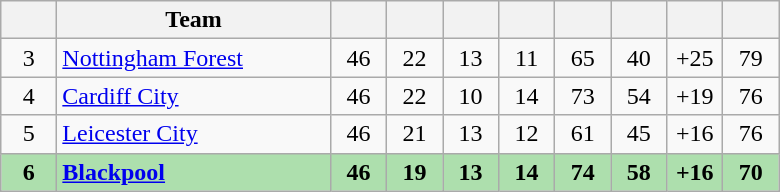<table class="wikitable" style="text-align:center">
<tr>
<th width="30"></th>
<th width="175">Team</th>
<th width="30"></th>
<th width="30"></th>
<th width="30"></th>
<th width="30"></th>
<th width="30"></th>
<th width="30"></th>
<th width="30"></th>
<th width="30"></th>
</tr>
<tr>
<td>3</td>
<td align=left><a href='#'>Nottingham Forest</a></td>
<td>46</td>
<td>22</td>
<td>13</td>
<td>11</td>
<td>65</td>
<td>40</td>
<td>+25</td>
<td>79</td>
</tr>
<tr>
<td>4</td>
<td align=left><a href='#'>Cardiff City</a></td>
<td>46</td>
<td>22</td>
<td>10</td>
<td>14</td>
<td>73</td>
<td>54</td>
<td>+19</td>
<td>76</td>
</tr>
<tr>
<td>5</td>
<td align=left><a href='#'>Leicester City</a></td>
<td>46</td>
<td>21</td>
<td>13</td>
<td>12</td>
<td>61</td>
<td>45</td>
<td>+16</td>
<td>76</td>
</tr>
<tr style="background:#addfad;">
<td><strong>6</strong></td>
<td align=left><strong><a href='#'>Blackpool</a></strong></td>
<td><strong>46</strong></td>
<td><strong>19</strong></td>
<td><strong>13</strong></td>
<td><strong>14</strong></td>
<td><strong>74</strong></td>
<td><strong>58</strong></td>
<td><strong>+16</strong></td>
<td><strong>70</strong></td>
</tr>
</table>
